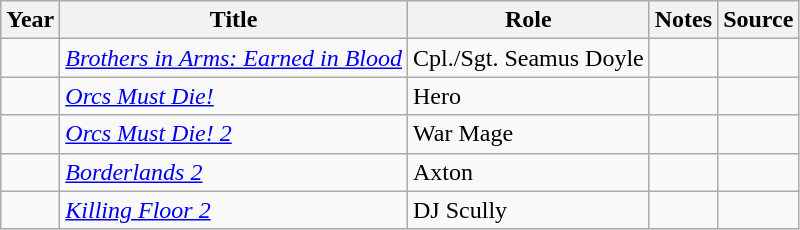<table class="wikitable sortable plainrowheaders">
<tr>
<th>Year</th>
<th>Title</th>
<th>Role</th>
<th class="unsortable">Notes</th>
<th class="unsortable">Source</th>
</tr>
<tr>
<td></td>
<td><em><a href='#'>Brothers in Arms: Earned in Blood</a></em></td>
<td>Cpl./Sgt. Seamus Doyle</td>
<td></td>
<td></td>
</tr>
<tr>
<td></td>
<td><em><a href='#'>Orcs Must Die!</a></em></td>
<td>Hero</td>
<td></td>
<td></td>
</tr>
<tr>
<td></td>
<td><em><a href='#'>Orcs Must Die! 2</a></em></td>
<td>War Mage</td>
<td></td>
<td></td>
</tr>
<tr>
<td></td>
<td><em><a href='#'>Borderlands 2</a></em></td>
<td>Axton</td>
<td></td>
<td></td>
</tr>
<tr>
<td></td>
<td><em><a href='#'>Killing Floor 2</a></em></td>
<td>DJ Scully</td>
<td></td>
<td></td>
</tr>
</table>
